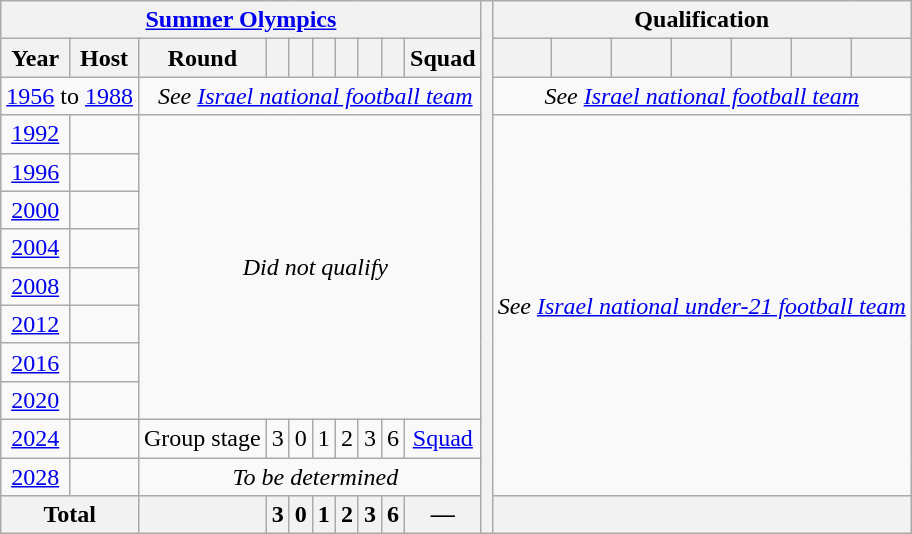<table class="wikitable" style="text-align: center;font-size:100%;">
<tr>
<th colspan="10"><a href='#'>Summer Olympics</a></th>
<th rowspan="25"></th>
<th colspan="7">Qualification</th>
</tr>
<tr>
<th>Year</th>
<th>Host</th>
<th>Round</th>
<th></th>
<th></th>
<th></th>
<th></th>
<th></th>
<th></th>
<th>Squad</th>
<th></th>
<th></th>
<th></th>
<th></th>
<th></th>
<th></th>
<th></th>
</tr>
<tr>
<td colspan="2"><a href='#'>1956</a> to <a href='#'>1988</a></td>
<td colspan="9"><em>See <a href='#'>Israel national football team</a></em></td>
<td colspan="7"><em>See <a href='#'>Israel national football team</a></em></td>
</tr>
<tr>
<td><a href='#'>1992</a></td>
<td align=left></td>
<td colspan="9" rowspan="8"><em>Did not qualify</em></td>
<td colspan="7" rowspan="10"><em>See <a href='#'>Israel national under-21 football team</a></em></td>
</tr>
<tr>
<td><a href='#'>1996</a></td>
<td align=left></td>
</tr>
<tr>
<td><a href='#'>2000</a></td>
<td align=left></td>
</tr>
<tr>
<td><a href='#'>2004</a></td>
<td align=left></td>
</tr>
<tr>
<td><a href='#'>2008</a></td>
<td align=left></td>
</tr>
<tr>
<td><a href='#'>2012</a></td>
<td align=left></td>
</tr>
<tr>
<td><a href='#'>2016</a></td>
<td align=left></td>
</tr>
<tr>
<td><a href='#'>2020</a></td>
<td align=left></td>
</tr>
<tr>
<td><a href='#'>2024</a></td>
<td align=left></td>
<td>Group stage</td>
<td>3</td>
<td>0</td>
<td>1</td>
<td>2</td>
<td>3</td>
<td>6</td>
<td><a href='#'>Squad</a></td>
</tr>
<tr>
<td><a href='#'>2028</a></td>
<td align=left></td>
<td colspan="9"><em>To be determined</em></td>
</tr>
<tr>
<th colspan="2">Total</th>
<th></th>
<th>3</th>
<th>0</th>
<th>1</th>
<th>2</th>
<th>3</th>
<th>6</th>
<th>—</th>
<th colspan="7"></th>
</tr>
</table>
